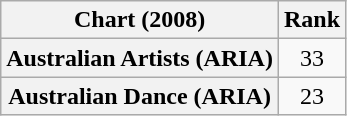<table class="wikitable sortable plainrowheaders" style="text-align:center">
<tr>
<th scope="col">Chart (2008)</th>
<th scope="col">Rank</th>
</tr>
<tr>
<th scope="row">Australian Artists (ARIA)</th>
<td>33</td>
</tr>
<tr>
<th scope="row">Australian Dance (ARIA)</th>
<td>23</td>
</tr>
</table>
